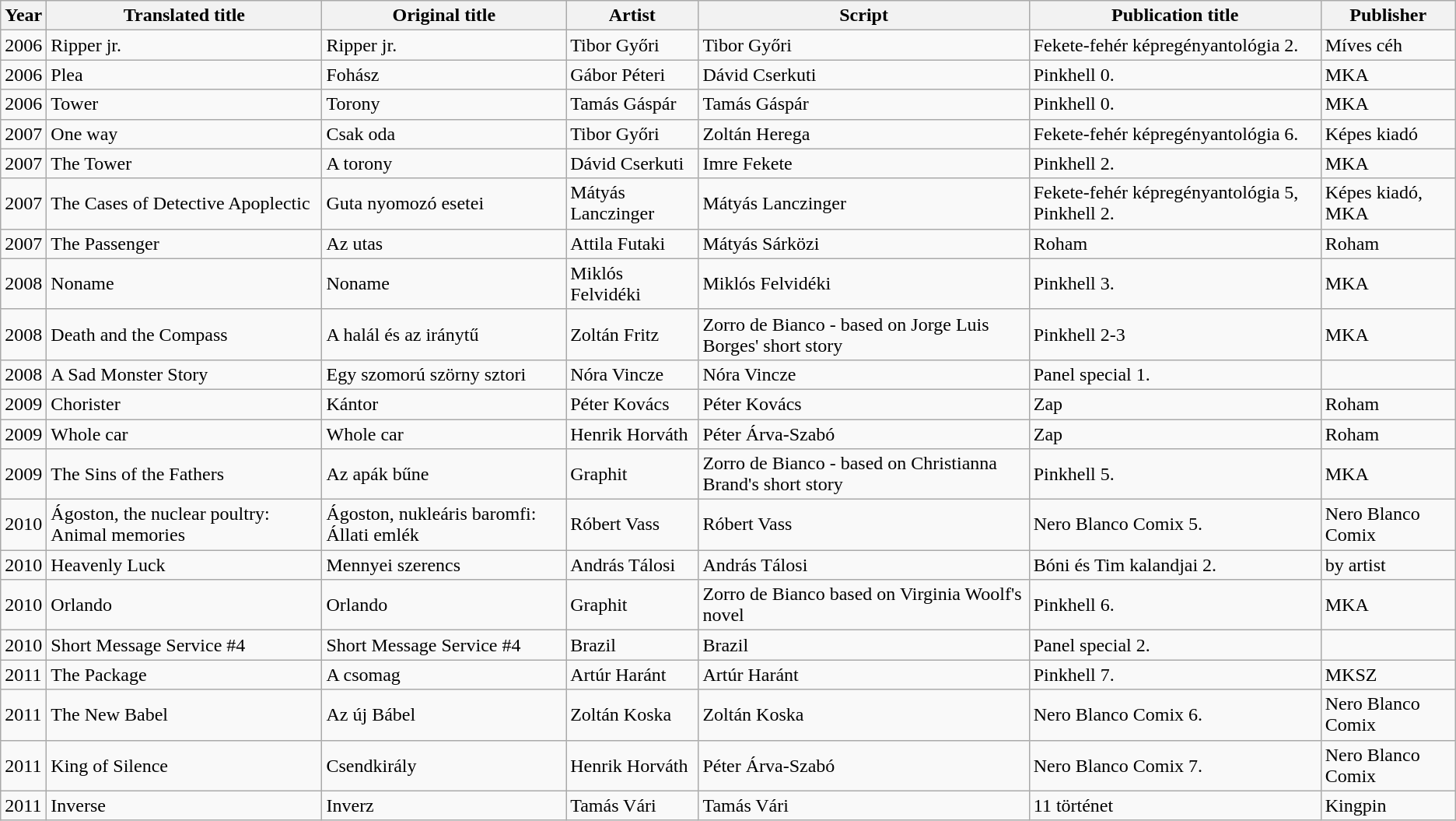<table | class="wikitable">
<tr valign="top">
<th><strong>Year</strong></th>
<th><strong>Translated title</strong></th>
<th><strong>Original title</strong></th>
<th><strong>Artist</strong></th>
<th><strong>Script</strong></th>
<th><strong>Publication title</strong></th>
<th><strong>Publisher</strong></th>
</tr>
<tr>
<td>2006</td>
<td>Ripper jr.</td>
<td>Ripper jr.</td>
<td>Tibor Győri</td>
<td>Tibor Győri</td>
<td>Fekete-fehér képregényantológia 2.</td>
<td>Míves céh</td>
</tr>
<tr>
<td>2006</td>
<td>Plea</td>
<td>Fohász</td>
<td>Gábor Péteri</td>
<td>Dávid Cserkuti</td>
<td>Pinkhell 0.</td>
<td>MKA</td>
</tr>
<tr>
<td>2006</td>
<td>Tower</td>
<td>Torony</td>
<td>Tamás Gáspár</td>
<td>Tamás Gáspár</td>
<td>Pinkhell 0.</td>
<td>MKA</td>
</tr>
<tr>
<td>2007</td>
<td>One way</td>
<td>Csak oda</td>
<td>Tibor Győri</td>
<td>Zoltán Herega</td>
<td>Fekete-fehér képregényantológia 6.</td>
<td>Képes kiadó</td>
</tr>
<tr>
<td>2007</td>
<td>The Tower</td>
<td>A torony</td>
<td>Dávid Cserkuti</td>
<td>Imre Fekete</td>
<td>Pinkhell 2.</td>
<td>MKA</td>
</tr>
<tr>
<td>2007</td>
<td>The Cases of Detective Apoplectic</td>
<td>Guta nyomozó esetei</td>
<td>Mátyás Lanczinger</td>
<td>Mátyás Lanczinger</td>
<td>Fekete-fehér képregényantológia 5, Pinkhell 2.</td>
<td>Képes kiadó, MKA</td>
</tr>
<tr>
<td>2007</td>
<td>The Passenger</td>
<td>Az utas</td>
<td>Attila Futaki</td>
<td>Mátyás Sárközi</td>
<td>Roham</td>
<td>Roham</td>
</tr>
<tr>
<td>2008</td>
<td>Noname</td>
<td>Noname</td>
<td>Miklós Felvidéki</td>
<td>Miklós Felvidéki</td>
<td>Pinkhell 3.</td>
<td>MKA</td>
</tr>
<tr>
<td>2008</td>
<td>Death and the Compass</td>
<td>A halál és az iránytű</td>
<td>Zoltán Fritz</td>
<td>Zorro de Bianco - based on Jorge Luis Borges' short story</td>
<td>Pinkhell 2-3</td>
<td>MKA</td>
</tr>
<tr>
<td>2008</td>
<td>A Sad Monster Story</td>
<td>Egy szomorú szörny sztori</td>
<td>Nóra Vincze</td>
<td>Nóra Vincze</td>
<td>Panel special 1.</td>
<td></td>
</tr>
<tr>
<td>2009</td>
<td>Chorister</td>
<td>Kántor</td>
<td>Péter Kovács</td>
<td>Péter Kovács</td>
<td>Zap</td>
<td>Roham</td>
</tr>
<tr>
<td>2009</td>
<td>Whole car</td>
<td>Whole car</td>
<td>Henrik Horváth</td>
<td>Péter Árva-Szabó</td>
<td>Zap</td>
<td>Roham</td>
</tr>
<tr>
<td>2009</td>
<td>The Sins of the Fathers</td>
<td>Az apák bűne</td>
<td>Graphit</td>
<td>Zorro de Bianco - based on Christianna Brand's short story</td>
<td>Pinkhell 5.</td>
<td>MKA</td>
</tr>
<tr>
<td>2010</td>
<td>Ágoston, the nuclear poultry: Animal memories</td>
<td>Ágoston, nukleáris baromfi: Állati emlék</td>
<td>Róbert Vass</td>
<td>Róbert Vass</td>
<td>Nero Blanco Comix 5.</td>
<td>Nero Blanco Comix</td>
</tr>
<tr>
<td>2010</td>
<td>Heavenly Luck</td>
<td>Mennyei szerencs</td>
<td>András Tálosi</td>
<td>András Tálosi</td>
<td>Bóni és Tim kalandjai 2.</td>
<td>by artist</td>
</tr>
<tr>
<td>2010</td>
<td>Orlando</td>
<td>Orlando</td>
<td>Graphit</td>
<td>Zorro de Bianco based on Virginia Woolf's novel</td>
<td>Pinkhell 6.</td>
<td>MKA</td>
</tr>
<tr>
<td>2010</td>
<td>Short Message Service #4</td>
<td>Short Message Service #4</td>
<td>Brazil</td>
<td>Brazil</td>
<td>Panel special 2.</td>
<td></td>
</tr>
<tr>
<td>2011</td>
<td>The Package</td>
<td>A csomag</td>
<td>Artúr Haránt</td>
<td>Artúr Haránt</td>
<td>Pinkhell 7.</td>
<td>MKSZ</td>
</tr>
<tr>
<td>2011</td>
<td>The New Babel</td>
<td>Az új Bábel</td>
<td>Zoltán Koska</td>
<td>Zoltán Koska</td>
<td>Nero Blanco Comix 6.</td>
<td>Nero Blanco Comix</td>
</tr>
<tr>
<td>2011</td>
<td>King of Silence</td>
<td>Csendkirály</td>
<td>Henrik Horváth</td>
<td>Péter Árva-Szabó</td>
<td>Nero Blanco Comix 7.</td>
<td>Nero Blanco Comix</td>
</tr>
<tr>
<td>2011</td>
<td>Inverse</td>
<td>Inverz</td>
<td>Tamás Vári</td>
<td>Tamás Vári</td>
<td>11 történet</td>
<td>Kingpin</td>
</tr>
</table>
